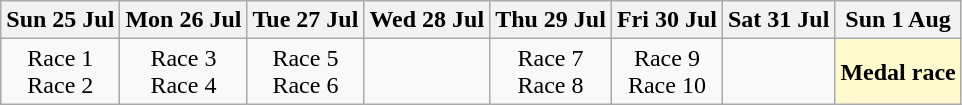<table class="wikitable" style="text-align: center;">
<tr>
<th>Sun 25 Jul</th>
<th>Mon 26 Jul</th>
<th>Tue 27 Jul</th>
<th>Wed 28 Jul</th>
<th>Thu 29 Jul</th>
<th>Fri 30 Jul</th>
<th>Sat 31 Jul</th>
<th>Sun 1 Aug</th>
</tr>
<tr>
<td>Race 1<br>Race 2</td>
<td>Race 3<br>Race 4</td>
<td>Race 5<br>Race 6</td>
<td></td>
<td>Race 7<br>Race 8</td>
<td>Race 9<br>Race 10</td>
<td></td>
<td style=background:lemonchiffon><strong>Medal race</strong></td>
</tr>
</table>
